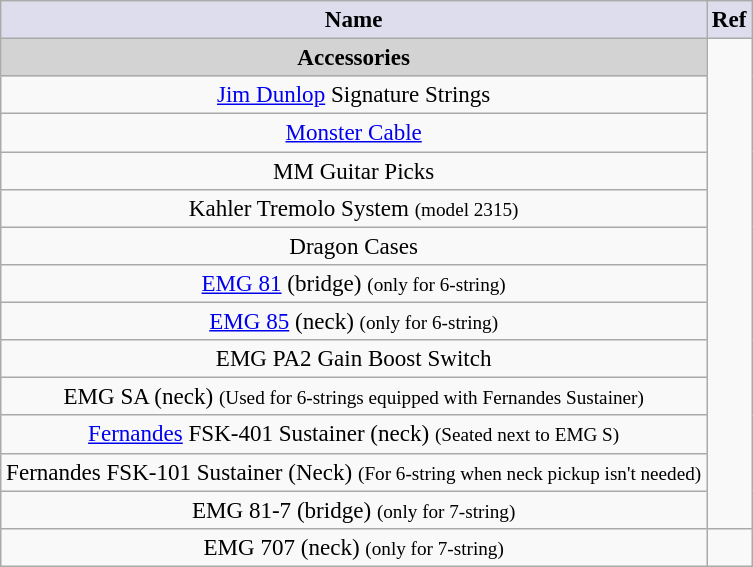<table class="wikitable" style="font-size:96%; text-align:center; margin: 6px;">
<tr>
<th style="background:#dde;">Name</th>
<th style="background:#dde;">Ref</th>
</tr>
<tr>
<td style="background:LightGrey;"><strong>Accessories</strong></td>
<td rowspan="13"><br></td>
</tr>
<tr>
<td><a href='#'>Jim Dunlop</a> Signature Strings</td>
</tr>
<tr>
<td><a href='#'>Monster Cable</a></td>
</tr>
<tr>
<td>MM Guitar Picks</td>
</tr>
<tr>
<td>Kahler Tremolo System <small>(model 2315)</small></td>
</tr>
<tr>
<td>Dragon Cases</td>
</tr>
<tr>
<td><a href='#'>EMG 81</a> (bridge) <small>(only for 6-string)</small></td>
</tr>
<tr>
<td><a href='#'>EMG 85</a> (neck) <small>(only for 6-string)</small></td>
</tr>
<tr>
<td>EMG PA2 Gain Boost Switch</td>
</tr>
<tr>
<td>EMG SA (neck) <small>(Used for 6-strings equipped with Fernandes Sustainer)</small></td>
</tr>
<tr>
<td><a href='#'>Fernandes</a> FSK-401 Sustainer (neck) <small>(Seated next to EMG S)</small></td>
</tr>
<tr>
<td>Fernandes FSK-101 Sustainer (Neck) <small> (For 6-string when neck pickup isn't needed)</small></td>
</tr>
<tr>
<td>EMG 81-7 (bridge) <small>(only for 7-string)</small></td>
</tr>
<tr>
<td>EMG 707 (neck) <small>(only for 7-string)</small></td>
</tr>
</table>
